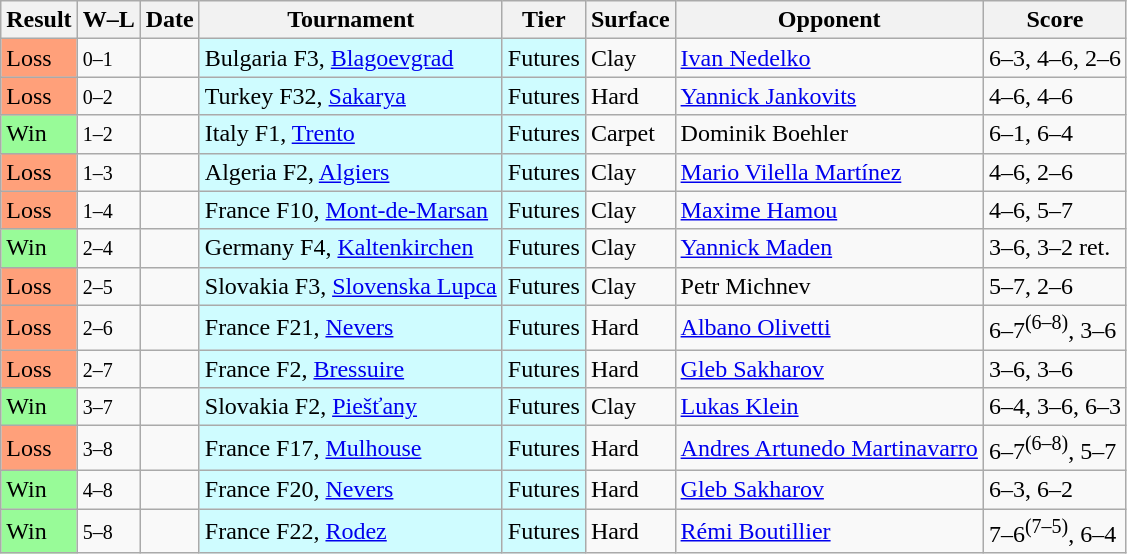<table class="sortable wikitable">
<tr>
<th>Result</th>
<th class="unsortable">W–L</th>
<th>Date</th>
<th>Tournament</th>
<th>Tier</th>
<th>Surface</th>
<th>Opponent</th>
<th class="unsortable">Score</th>
</tr>
<tr>
<td bgcolor=FFA07A>Loss</td>
<td><small>0–1</small></td>
<td></td>
<td style="background:#cffcff;">Bulgaria F3, <a href='#'>Blagoevgrad</a></td>
<td style="background:#cffcff;">Futures</td>
<td>Clay</td>
<td> <a href='#'>Ivan Nedelko</a></td>
<td>6–3, 4–6, 2–6</td>
</tr>
<tr>
<td bgcolor=FFA07A>Loss</td>
<td><small>0–2</small></td>
<td></td>
<td style="background:#cffcff;">Turkey F32, <a href='#'>Sakarya</a></td>
<td style="background:#cffcff;">Futures</td>
<td>Hard</td>
<td> <a href='#'>Yannick Jankovits</a></td>
<td>4–6, 4–6</td>
</tr>
<tr>
<td bgcolor=98FB98>Win</td>
<td><small>1–2</small></td>
<td></td>
<td style="background:#cffcff;">Italy F1, <a href='#'>Trento</a></td>
<td style="background:#cffcff;">Futures</td>
<td>Carpet</td>
<td> Dominik Boehler</td>
<td>6–1, 6–4</td>
</tr>
<tr>
<td bgcolor=FFA07A>Loss</td>
<td><small>1–3</small></td>
<td></td>
<td style="background:#cffcff;">Algeria F2, <a href='#'>Algiers</a></td>
<td style="background:#cffcff;">Futures</td>
<td>Clay</td>
<td> <a href='#'>Mario Vilella Martínez</a></td>
<td>4–6, 2–6</td>
</tr>
<tr>
<td bgcolor=FFA07A>Loss</td>
<td><small>1–4</small></td>
<td></td>
<td style="background:#cffcff;">France F10, <a href='#'>Mont-de-Marsan</a></td>
<td style="background:#cffcff;">Futures</td>
<td>Clay</td>
<td> <a href='#'>Maxime Hamou</a></td>
<td>4–6, 5–7</td>
</tr>
<tr>
<td bgcolor=98FB98>Win</td>
<td><small>2–4</small></td>
<td></td>
<td style="background:#cffcff;">Germany F4, <a href='#'>Kaltenkirchen</a></td>
<td style="background:#cffcff;">Futures</td>
<td>Clay</td>
<td> <a href='#'>Yannick Maden</a></td>
<td>3–6, 3–2 ret.</td>
</tr>
<tr>
<td bgcolor=FFA07A>Loss</td>
<td><small>2–5</small></td>
<td></td>
<td style="background:#cffcff;">Slovakia F3, <a href='#'>Slovenska Lupca</a></td>
<td style="background:#cffcff;">Futures</td>
<td>Clay</td>
<td> Petr Michnev</td>
<td>5–7, 2–6</td>
</tr>
<tr>
<td bgcolor=FFA07A>Loss</td>
<td><small>2–6</small></td>
<td></td>
<td style="background:#cffcff;">France F21, <a href='#'>Nevers</a></td>
<td style="background:#cffcff;">Futures</td>
<td>Hard</td>
<td> <a href='#'>Albano Olivetti</a></td>
<td>6–7<sup>(6–8)</sup>, 3–6</td>
</tr>
<tr>
<td bgcolor=FFA07A>Loss</td>
<td><small>2–7</small></td>
<td></td>
<td style="background:#cffcff;">France F2, <a href='#'>Bressuire</a></td>
<td style="background:#cffcff;">Futures</td>
<td>Hard</td>
<td> <a href='#'>Gleb Sakharov</a></td>
<td>3–6, 3–6</td>
</tr>
<tr>
<td bgcolor=98FB98>Win</td>
<td><small>3–7</small></td>
<td></td>
<td style="background:#cffcff;">Slovakia F2, <a href='#'>Piešťany</a></td>
<td style="background:#cffcff;">Futures</td>
<td>Clay</td>
<td> <a href='#'>Lukas Klein</a></td>
<td>6–4, 3–6, 6–3</td>
</tr>
<tr>
<td bgcolor=FFA07A>Loss</td>
<td><small>3–8</small></td>
<td></td>
<td style="background:#cffcff;">France F17, <a href='#'>Mulhouse</a></td>
<td style="background:#cffcff;">Futures</td>
<td>Hard</td>
<td> <a href='#'>Andres Artunedo Martinavarro</a></td>
<td>6–7<sup>(6–8)</sup>, 5–7</td>
</tr>
<tr>
<td bgcolor=98FB98>Win</td>
<td><small>4–8</small></td>
<td></td>
<td style="background:#cffcff;">France F20, <a href='#'>Nevers</a></td>
<td style="background:#cffcff;">Futures</td>
<td>Hard</td>
<td> <a href='#'>Gleb Sakharov</a></td>
<td>6–3, 6–2</td>
</tr>
<tr>
<td bgcolor=98FB98>Win</td>
<td><small>5–8</small></td>
<td></td>
<td style="background:#cffcff;">France F22, <a href='#'>Rodez</a></td>
<td style="background:#cffcff;">Futures</td>
<td>Hard</td>
<td> <a href='#'>Rémi Boutillier</a></td>
<td>7–6<sup>(7–5)</sup>, 6–4</td>
</tr>
</table>
